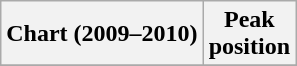<table class="wikitable sortable">
<tr>
<th align="left">Chart (2009–2010)</th>
<th align="center">Peak<br>position</th>
</tr>
<tr>
</tr>
</table>
